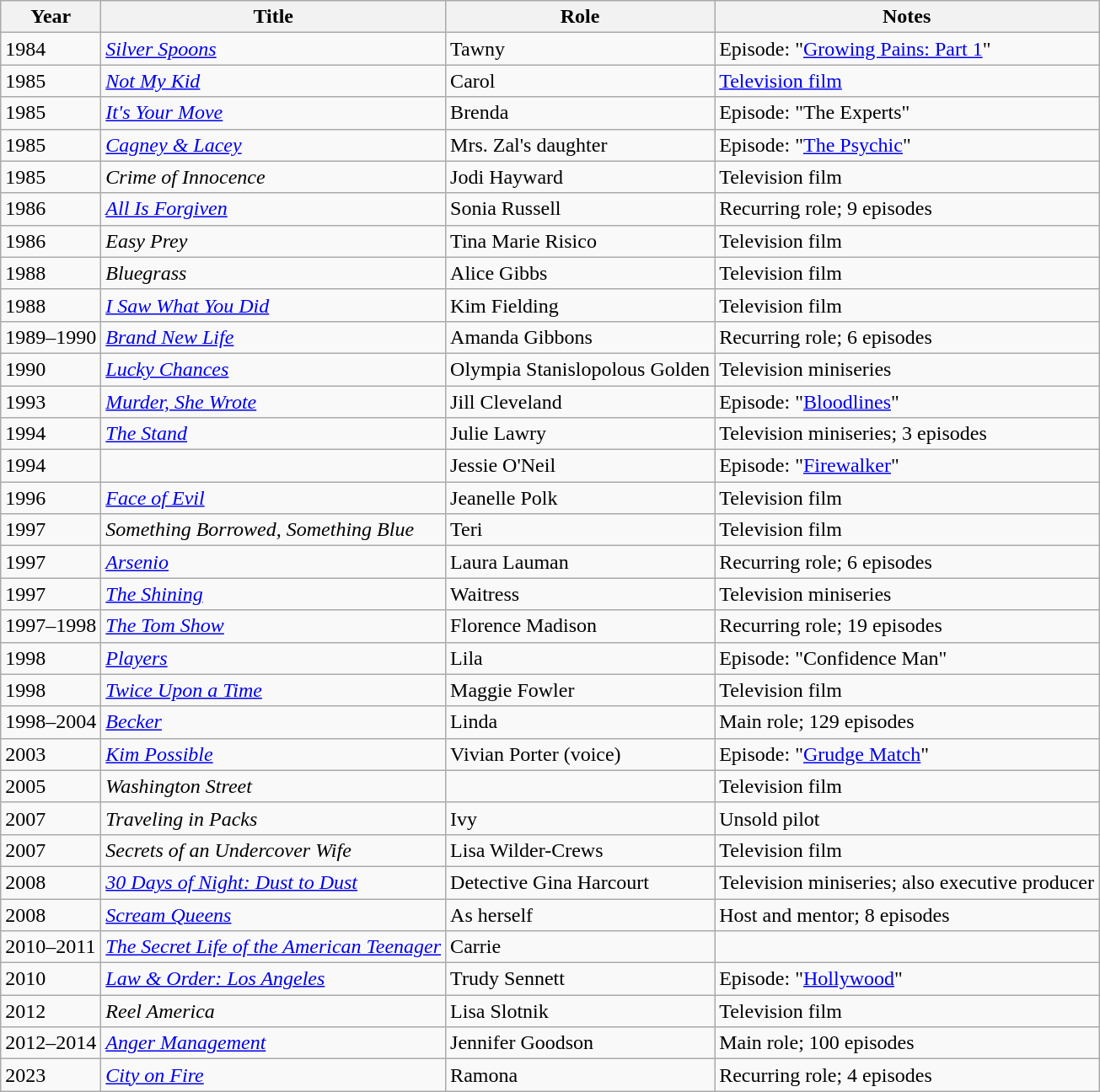<table class="wikitable sortable">
<tr>
<th scope="col">Year</th>
<th scope="col">Title</th>
<th scope="col">Role</th>
<th scope="col" class="unsortable">Notes</th>
</tr>
<tr>
<td>1984</td>
<td><em><a href='#'>Silver Spoons</a></em></td>
<td>Tawny</td>
<td>Episode: "<a href='#'>Growing Pains: Part 1</a>"</td>
</tr>
<tr>
<td>1985</td>
<td><em><a href='#'>Not My Kid</a></em></td>
<td>Carol</td>
<td><a href='#'>Television film</a></td>
</tr>
<tr>
<td>1985</td>
<td><em><a href='#'>It's Your Move</a></em></td>
<td>Brenda</td>
<td>Episode: "The Experts"</td>
</tr>
<tr>
<td>1985</td>
<td><em><a href='#'>Cagney & Lacey</a></em></td>
<td>Mrs. Zal's daughter</td>
<td>Episode: "<a href='#'>The Psychic</a>"</td>
</tr>
<tr>
<td>1985</td>
<td><em>Crime of Innocence</em></td>
<td>Jodi Hayward</td>
<td>Television film</td>
</tr>
<tr>
<td>1986</td>
<td><em><a href='#'>All Is Forgiven</a></em></td>
<td>Sonia Russell</td>
<td>Recurring role; 9 episodes</td>
</tr>
<tr>
<td>1986</td>
<td><em>Easy Prey</em></td>
<td>Tina Marie Risico</td>
<td>Television film</td>
</tr>
<tr>
<td>1988</td>
<td><em>Bluegrass</em></td>
<td>Alice Gibbs</td>
<td>Television film</td>
</tr>
<tr>
<td>1988</td>
<td><em><a href='#'>I Saw What You Did</a></em></td>
<td>Kim Fielding</td>
<td>Television film</td>
</tr>
<tr>
<td>1989–1990</td>
<td><em><a href='#'>Brand New Life</a></em></td>
<td>Amanda Gibbons</td>
<td>Recurring role; 6 episodes</td>
</tr>
<tr>
<td>1990</td>
<td><em><a href='#'>Lucky Chances</a></em></td>
<td>Olympia Stanislopolous Golden</td>
<td>Television miniseries</td>
</tr>
<tr>
<td>1993</td>
<td><em><a href='#'>Murder, She Wrote</a></em></td>
<td>Jill Cleveland</td>
<td>Episode: "<a href='#'>Bloodlines</a>"</td>
</tr>
<tr>
<td>1994</td>
<td><em><a href='#'>The Stand</a></em></td>
<td>Julie Lawry</td>
<td>Television miniseries; 3 episodes</td>
</tr>
<tr>
<td>1994</td>
<td><em></em></td>
<td>Jessie O'Neil</td>
<td>Episode: "<a href='#'>Firewalker</a>"</td>
</tr>
<tr>
<td>1996</td>
<td><em><a href='#'>Face of Evil</a></em></td>
<td>Jeanelle Polk</td>
<td>Television film</td>
</tr>
<tr>
<td>1997</td>
<td><em>Something Borrowed, Something Blue</em></td>
<td>Teri</td>
<td>Television film</td>
</tr>
<tr>
<td>1997</td>
<td><em><a href='#'>Arsenio</a></em></td>
<td>Laura Lauman</td>
<td>Recurring role; 6 episodes</td>
</tr>
<tr>
<td>1997</td>
<td><em><a href='#'>The Shining</a></em></td>
<td>Waitress</td>
<td>Television miniseries</td>
</tr>
<tr>
<td>1997–1998</td>
<td><em><a href='#'>The Tom Show</a></em></td>
<td>Florence Madison</td>
<td>Recurring role; 19 episodes</td>
</tr>
<tr>
<td>1998</td>
<td><em><a href='#'>Players</a></em></td>
<td>Lila</td>
<td>Episode: "Confidence Man"</td>
</tr>
<tr>
<td>1998</td>
<td><em><a href='#'>Twice Upon a Time</a></em></td>
<td>Maggie Fowler</td>
<td>Television film</td>
</tr>
<tr>
<td>1998–2004</td>
<td><em><a href='#'>Becker</a></em></td>
<td>Linda</td>
<td>Main role; 129 episodes</td>
</tr>
<tr>
<td>2003</td>
<td><em><a href='#'>Kim Possible</a></em></td>
<td>Vivian Porter (voice)</td>
<td>Episode: "<a href='#'>Grudge Match</a>"</td>
</tr>
<tr>
<td>2005</td>
<td><em>Washington Street</em></td>
<td></td>
<td>Television film</td>
</tr>
<tr>
<td>2007</td>
<td><em>Traveling in Packs</em></td>
<td>Ivy</td>
<td>Unsold pilot</td>
</tr>
<tr>
<td>2007</td>
<td><em>Secrets of an Undercover Wife</em></td>
<td>Lisa Wilder-Crews</td>
<td>Television film</td>
</tr>
<tr>
<td>2008</td>
<td><em><a href='#'>30 Days of Night: Dust to Dust</a></em></td>
<td>Detective Gina Harcourt</td>
<td>Television miniseries; also executive producer</td>
</tr>
<tr>
<td>2008</td>
<td><em><a href='#'>Scream Queens</a></em></td>
<td>As herself</td>
<td>Host and mentor;  8 episodes</td>
</tr>
<tr>
<td>2010–2011</td>
<td><em><a href='#'>The Secret Life of the American Teenager</a></em></td>
<td>Carrie</td>
<td></td>
</tr>
<tr>
<td>2010</td>
<td><em><a href='#'>Law & Order: Los Angeles</a></em></td>
<td>Trudy Sennett</td>
<td>Episode: "<a href='#'>Hollywood</a>"</td>
</tr>
<tr>
<td>2012</td>
<td><em>Reel America</em></td>
<td>Lisa Slotnik</td>
<td>Television film</td>
</tr>
<tr>
<td>2012–2014</td>
<td><em><a href='#'>Anger Management</a></em></td>
<td>Jennifer Goodson</td>
<td>Main role; 100 episodes</td>
</tr>
<tr>
<td>2023</td>
<td><em><a href='#'>City on Fire</a></em></td>
<td>Ramona</td>
<td>Recurring role; 4 episodes</td>
</tr>
</table>
